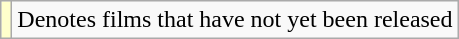<table class="wikitable">
<tr>
<td style="background:#ffc;"></td>
<td>Denotes films that have not yet been released</td>
</tr>
</table>
